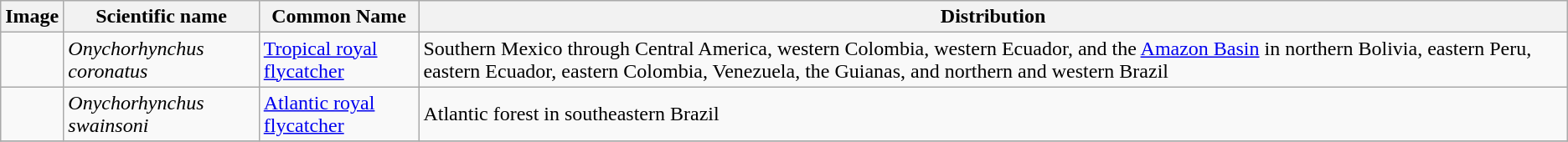<table class="wikitable">
<tr>
<th>Image</th>
<th>Scientific name</th>
<th>Common Name</th>
<th>Distribution</th>
</tr>
<tr>
<td></td>
<td><em>Onychorhynchus coronatus</em></td>
<td><a href='#'>Tropical royal flycatcher</a></td>
<td>Southern Mexico through Central America, western Colombia, western Ecuador, and the <a href='#'>Amazon Basin</a> in northern Bolivia, eastern Peru, eastern Ecuador, eastern Colombia, Venezuela, the Guianas, and northern and western Brazil</td>
</tr>
<tr>
<td></td>
<td><em>Onychorhynchus swainsoni</em></td>
<td><a href='#'>Atlantic royal flycatcher</a></td>
<td>Atlantic forest in southeastern Brazil</td>
</tr>
<tr>
</tr>
</table>
